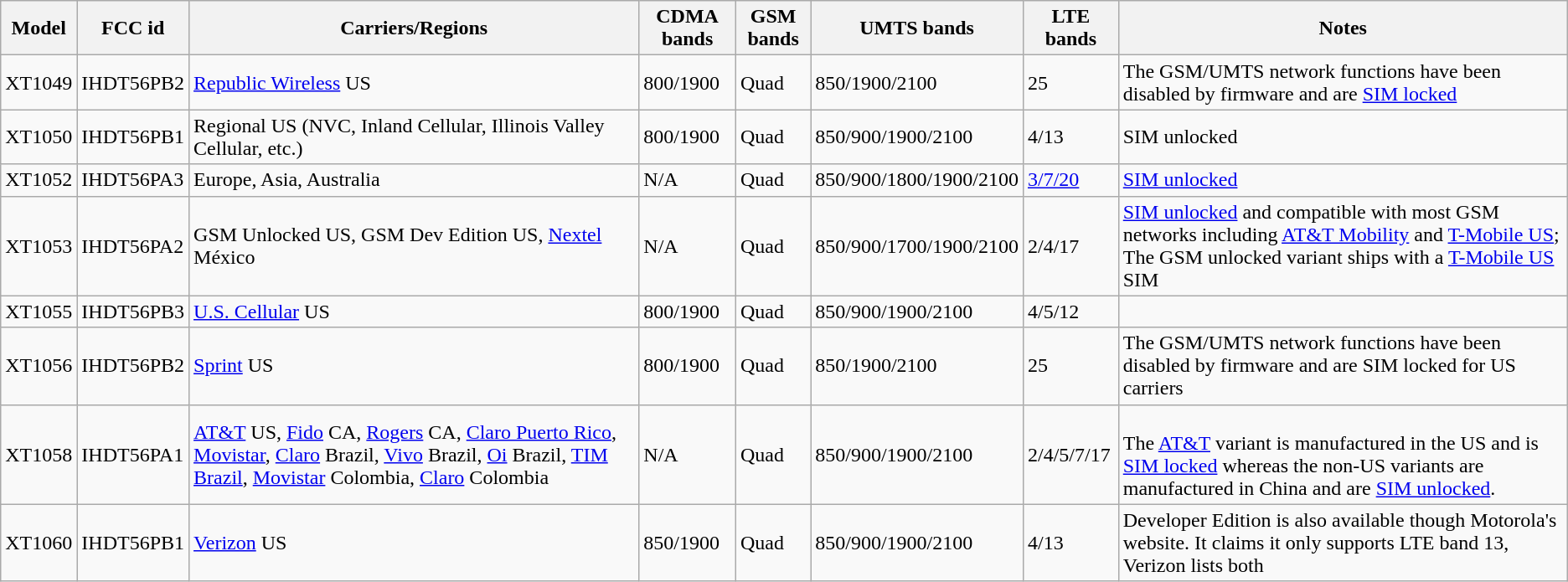<table class="wikitable">
<tr>
<th>Model</th>
<th>FCC id</th>
<th>Carriers/Regions</th>
<th>CDMA bands</th>
<th>GSM bands</th>
<th>UMTS bands</th>
<th>LTE bands</th>
<th>Notes</th>
</tr>
<tr>
<td>XT1049</td>
<td>IHDT56PB2</td>
<td><a href='#'>Republic Wireless</a> US</td>
<td>800/1900</td>
<td>Quad</td>
<td>850/1900/2100</td>
<td>25</td>
<td>The GSM/UMTS network functions have been disabled by firmware and are <a href='#'>SIM locked</a></td>
</tr>
<tr>
<td>XT1050</td>
<td>IHDT56PB1</td>
<td>Regional US (NVC, Inland Cellular, Illinois Valley Cellular, etc.)</td>
<td>800/1900</td>
<td>Quad</td>
<td>850/900/1900/2100</td>
<td>4/13</td>
<td>SIM unlocked</td>
</tr>
<tr>
<td>XT1052</td>
<td>IHDT56PA3</td>
<td>Europe, Asia, Australia</td>
<td>N/A</td>
<td>Quad</td>
<td>850/900/1800/1900/2100</td>
<td><a href='#'>3/7/20</a></td>
<td><a href='#'>SIM unlocked</a></td>
</tr>
<tr>
<td>XT1053</td>
<td>IHDT56PA2</td>
<td>GSM Unlocked US, GSM Dev Edition US, <a href='#'>Nextel</a> México</td>
<td>N/A</td>
<td>Quad</td>
<td>850/900/1700/1900/2100</td>
<td>2/4/17</td>
<td><a href='#'>SIM unlocked</a> and compatible with most GSM networks including <a href='#'>AT&T Mobility</a> and <a href='#'>T-Mobile US</a>; The GSM unlocked variant ships with a <a href='#'>T-Mobile US</a> SIM</td>
</tr>
<tr>
<td>XT1055</td>
<td>IHDT56PB3</td>
<td><a href='#'>U.S. Cellular</a> US</td>
<td>800/1900</td>
<td>Quad</td>
<td>850/900/1900/2100</td>
<td>4/5/12</td>
<td></td>
</tr>
<tr>
<td>XT1056</td>
<td>IHDT56PB2</td>
<td><a href='#'>Sprint</a> US</td>
<td>800/1900</td>
<td>Quad</td>
<td>850/1900/2100</td>
<td>25</td>
<td>The GSM/UMTS network functions have been disabled by firmware and are SIM locked for US carriers</td>
</tr>
<tr>
<td>XT1058</td>
<td>IHDT56PA1</td>
<td><a href='#'>AT&T</a> US, <a href='#'>Fido</a> CA, <a href='#'>Rogers</a> CA, <a href='#'>Claro Puerto Rico</a>, <a href='#'>Movistar</a>, <a href='#'>Claro</a> Brazil, <a href='#'>Vivo</a> Brazil, <a href='#'>Oi</a> Brazil, <a href='#'>TIM Brazil</a>, <a href='#'>Movistar</a> Colombia, <a href='#'>Claro</a> Colombia</td>
<td>N/A</td>
<td>Quad</td>
<td>850/900/1900/2100</td>
<td>2/4/5/7/17</td>
<td><br>The <a href='#'>AT&T</a> variant is manufactured in the US and is <a href='#'>SIM locked</a> whereas the non-US variants are manufactured in China and are <a href='#'>SIM unlocked</a>.</td>
</tr>
<tr>
<td>XT1060</td>
<td>IHDT56PB1</td>
<td><a href='#'>Verizon</a> US</td>
<td>850/1900</td>
<td>Quad</td>
<td>850/900/1900/2100</td>
<td>4/13</td>
<td>Developer Edition is also available though Motorola's website. It claims it only supports LTE band 13, Verizon lists both</td>
</tr>
</table>
